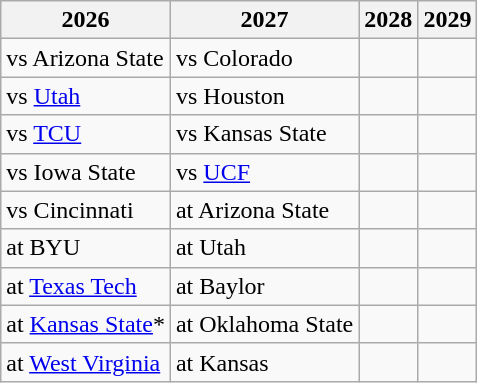<table class="wikitable sortable">
<tr>
<th style=>2026</th>
<th style=>2027</th>
<th style=>2028</th>
<th style=>2029</th>
</tr>
<tr>
<td>vs Arizona State</td>
<td>vs Colorado</td>
<td></td>
<td></td>
</tr>
<tr>
<td>vs <a href='#'>Utah</a></td>
<td>vs Houston</td>
<td></td>
<td></td>
</tr>
<tr>
<td>vs <a href='#'>TCU</a></td>
<td>vs Kansas State</td>
<td></td>
<td></td>
</tr>
<tr>
<td>vs Iowa State</td>
<td>vs <a href='#'>UCF</a></td>
<td></td>
<td></td>
</tr>
<tr>
<td>vs Cincinnati</td>
<td>at Arizona State</td>
<td></td>
<td></td>
</tr>
<tr>
<td>at BYU</td>
<td>at Utah</td>
<td></td>
<td></td>
</tr>
<tr>
<td>at <a href='#'>Texas Tech</a></td>
<td>at Baylor</td>
<td></td>
<td></td>
</tr>
<tr>
<td>at <a href='#'>Kansas State</a>*</td>
<td>at Oklahoma State</td>
<td></td>
<td></td>
</tr>
<tr>
<td>at <a href='#'>West Virginia</a></td>
<td>at Kansas</td>
<td></td>
<td></td>
</tr>
</table>
